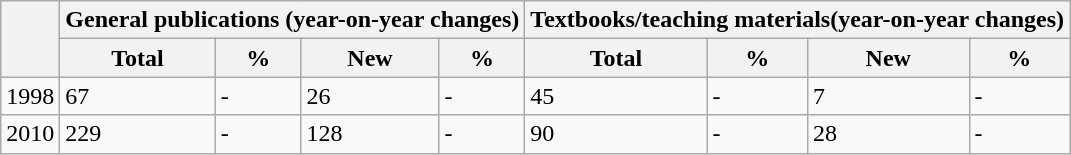<table class="wikitable">
<tr>
<th rowspan="2"></th>
<th colspan="4">General publications (year-on-year changes)</th>
<th colspan="4">Textbooks/teaching materials(year-on-year changes)</th>
</tr>
<tr>
<th>Total</th>
<th>%</th>
<th>New</th>
<th>%</th>
<th>Total</th>
<th>%</th>
<th>New</th>
<th>%</th>
</tr>
<tr>
<td>1998</td>
<td>67</td>
<td>-</td>
<td>26</td>
<td>-</td>
<td>45</td>
<td>-</td>
<td>7</td>
<td>-</td>
</tr>
<tr>
<td>2010</td>
<td>229</td>
<td>-</td>
<td>128</td>
<td>-</td>
<td>90</td>
<td>-</td>
<td>28</td>
<td>-</td>
</tr>
</table>
